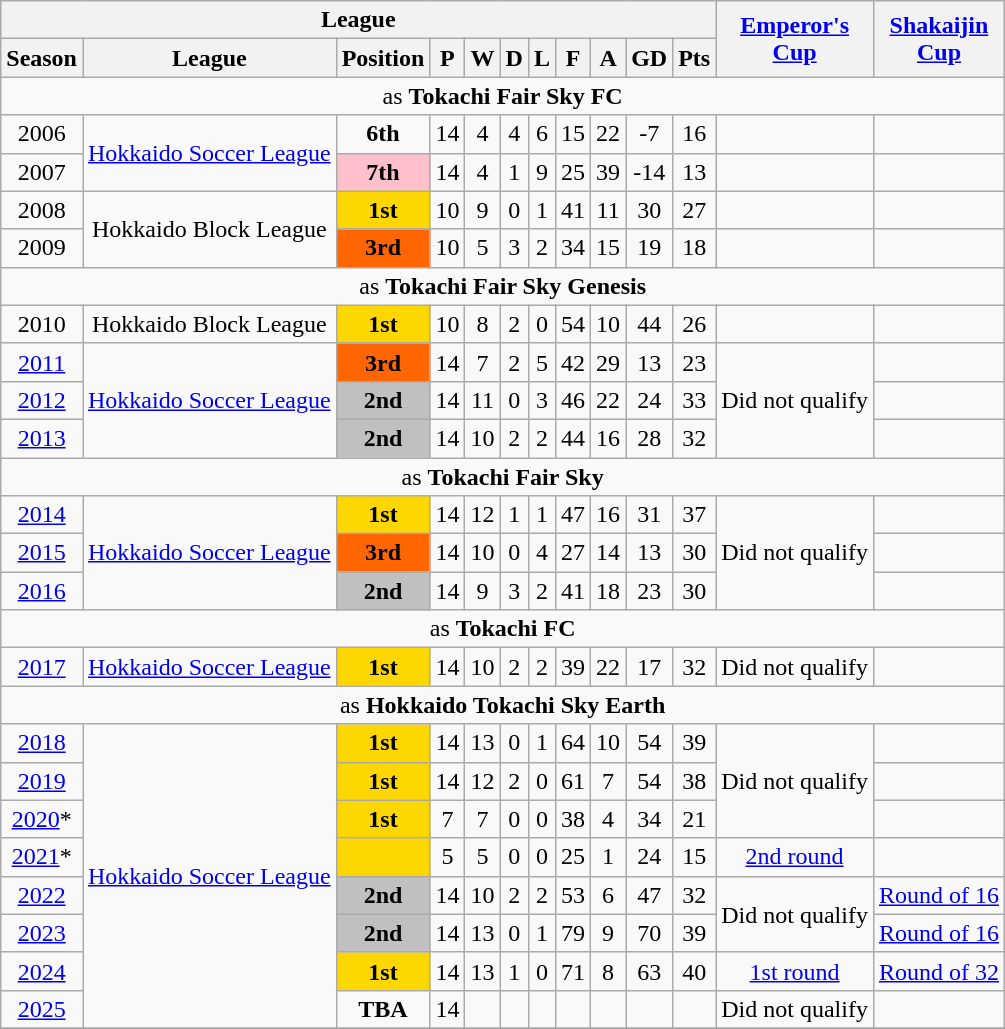<table class="wikitable" style="text-align:center;">
<tr>
<th colspan="11">League</th>
<th rowspan="2"><a href='#'>Emperor's <br> Cup</a></th>
<th rowspan="2"r><a href='#'>Shakaijin <br> Cup</a></th>
</tr>
<tr>
<th>Season</th>
<th>League</th>
<th>Position</th>
<th>P</th>
<th>W</th>
<th>D</th>
<th>L</th>
<th>F</th>
<th>A</th>
<th>GD</th>
<th>Pts</th>
</tr>
<tr>
<td colspan="13">as <strong>Tokachi Fair Sky FC</strong></td>
</tr>
<tr>
<td>2006</td>
<td rowspan="2"><a href='#'>Hokkaido Soccer League</a></td>
<td><strong>6th</strong></td>
<td>14</td>
<td>4</td>
<td>4</td>
<td>6</td>
<td>15</td>
<td>22</td>
<td>-7</td>
<td>16</td>
<td></td>
<td></td>
</tr>
<tr>
<td>2007</td>
<td bgcolor=pink><strong>7th</strong></td>
<td>14</td>
<td>4</td>
<td>1</td>
<td>9</td>
<td>25</td>
<td>39</td>
<td>-14</td>
<td>13</td>
<td></td>
<td></td>
</tr>
<tr>
<td>2008</td>
<td rowspan="2">Hokkaido Block League</td>
<td bgcolor="gold"><strong>1st</strong></td>
<td>10</td>
<td>9</td>
<td>0</td>
<td>1</td>
<td>41</td>
<td>11</td>
<td>30</td>
<td>27</td>
<td></td>
<td></td>
</tr>
<tr>
<td>2009</td>
<td bgcolor="ff6600"><strong>3rd</strong></td>
<td>10</td>
<td>5</td>
<td>3</td>
<td>2</td>
<td>34</td>
<td>15</td>
<td>19</td>
<td>18</td>
<td></td>
<td></td>
</tr>
<tr>
<td colspan="13">as <strong>Tokachi Fair Sky Genesis</strong></td>
</tr>
<tr>
<td>2010</td>
<td>Hokkaido Block League</td>
<td bgcolor="gold"><strong>1st</strong></td>
<td>10</td>
<td>8</td>
<td>2</td>
<td>0</td>
<td>54</td>
<td>10</td>
<td>44</td>
<td>26</td>
<td></td>
<td></td>
</tr>
<tr>
<td><a href='#'>2011</a></td>
<td rowspan="3"><a href='#'>Hokkaido Soccer League</a></td>
<td bgcolor="ff6600"><strong>3rd</strong></td>
<td>14</td>
<td>7</td>
<td>2</td>
<td>5</td>
<td>42</td>
<td>29</td>
<td>13</td>
<td>23</td>
<td rowspan="3">Did not qualify</td>
<td></td>
</tr>
<tr>
<td><a href='#'>2012</a></td>
<td bgcolor="silver"><strong>2nd</strong></td>
<td>14</td>
<td>11</td>
<td>0</td>
<td>3</td>
<td>46</td>
<td>22</td>
<td>24</td>
<td>33</td>
<td></td>
</tr>
<tr>
<td><a href='#'>2013</a></td>
<td bgcolor="silver"><strong>2nd</strong></td>
<td>14</td>
<td>10</td>
<td>2</td>
<td>2</td>
<td>44</td>
<td>16</td>
<td>28</td>
<td>32</td>
<td></td>
</tr>
<tr>
<td colspan="13">as <strong>Tokachi Fair Sky</strong></td>
</tr>
<tr>
<td><a href='#'>2014</a></td>
<td rowspan="3"><a href='#'>Hokkaido Soccer League</a></td>
<td bgcolor="gold"><strong>1st</strong></td>
<td>14</td>
<td>12</td>
<td>1</td>
<td>1</td>
<td>47</td>
<td>16</td>
<td>31</td>
<td>37</td>
<td rowspan="3">Did not qualify</td>
<td></td>
</tr>
<tr>
<td><a href='#'>2015</a></td>
<td bgcolor="ff6600"><strong>3rd</strong></td>
<td>14</td>
<td>10</td>
<td>0</td>
<td>4</td>
<td>27</td>
<td>14</td>
<td>13</td>
<td>30</td>
<td></td>
</tr>
<tr>
<td><a href='#'>2016</a></td>
<td bgcolor="silver"><strong>2nd</strong></td>
<td>14</td>
<td>9</td>
<td>3</td>
<td>2</td>
<td>41</td>
<td>18</td>
<td>23</td>
<td>30</td>
<td></td>
</tr>
<tr>
<td colspan="13">as <strong>Tokachi FC</strong></td>
</tr>
<tr>
<td><a href='#'>2017</a></td>
<td><a href='#'>Hokkaido Soccer League</a></td>
<td bgcolor="gold"><strong>1st</strong></td>
<td>14</td>
<td>10</td>
<td>2</td>
<td>2</td>
<td>39</td>
<td>22</td>
<td>17</td>
<td>32</td>
<td>Did not qualify</td>
<td></td>
</tr>
<tr>
<td colspan="13">as <strong>Hokkaido Tokachi Sky Earth</strong></td>
</tr>
<tr>
<td><a href='#'>2018</a></td>
<td rowspan="8"><a href='#'>Hokkaido Soccer League</a></td>
<td bgcolor="gold"><strong>1st</strong></td>
<td>14</td>
<td>13</td>
<td>0</td>
<td>1</td>
<td>64</td>
<td>10</td>
<td>54</td>
<td>39</td>
<td rowspan="3">Did not qualify</td>
<td></td>
</tr>
<tr>
<td><a href='#'>2019</a></td>
<td bgcolor="gold"><strong>1st</strong></td>
<td>14</td>
<td>12</td>
<td>2</td>
<td>0</td>
<td>61</td>
<td>7</td>
<td>54</td>
<td>38</td>
<td></td>
</tr>
<tr>
<td><a href='#'>2020</a>*</td>
<td bgcolor="gold"><strong>1st</strong></td>
<td>7</td>
<td>7</td>
<td>0</td>
<td>0</td>
<td>38</td>
<td>4</td>
<td>34</td>
<td>21</td>
<td></td>
</tr>
<tr>
<td><a href='#'>2021</a>*</td>
<td bgcolor="gold"><strong></strong></td>
<td>5</td>
<td>5</td>
<td>0</td>
<td>0</td>
<td>25</td>
<td>1</td>
<td>24</td>
<td>15</td>
<td><a href='#'>2nd round</a></td>
<td></td>
</tr>
<tr>
<td><a href='#'>2022</a></td>
<td bgcolor="silver"><strong>2nd</strong></td>
<td>14</td>
<td>10</td>
<td>2</td>
<td>2</td>
<td>53</td>
<td>6</td>
<td>47</td>
<td>32</td>
<td rowspan="2">Did not qualify</td>
<td><a href='#'>Round of 16</a></td>
</tr>
<tr>
<td><a href='#'>2023</a></td>
<td bgcolor="silver"><strong>2nd</strong></td>
<td>14</td>
<td>13</td>
<td>0</td>
<td>1</td>
<td>79</td>
<td>9</td>
<td>70</td>
<td>39</td>
<td><a href='#'>Round of 16</a></td>
</tr>
<tr>
<td><a href='#'>2024</a></td>
<td bgcolor="gold"><strong>1st</strong></td>
<td>14</td>
<td>13</td>
<td>1</td>
<td>0</td>
<td>71</td>
<td>8</td>
<td>63</td>
<td>40</td>
<td><a href='#'>1st round</a></td>
<td><a href='#'>Round of 32</a></td>
</tr>
<tr>
<td><a href='#'>2025</a></td>
<td><strong>TBA</strong></td>
<td>14</td>
<td></td>
<td></td>
<td></td>
<td></td>
<td></td>
<td></td>
<td></td>
<td>Did not qualify</td>
<td></td>
</tr>
<tr>
</tr>
</table>
